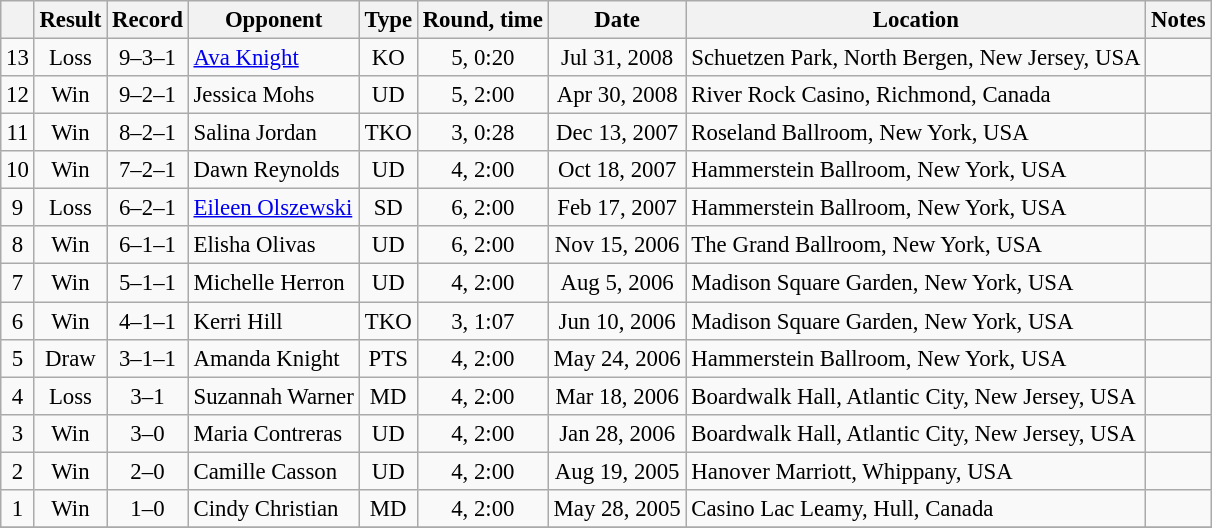<table class="wikitable" style="text-align:center; font-size:95%">
<tr>
<th></th>
<th>Result</th>
<th>Record</th>
<th>Opponent</th>
<th>Type</th>
<th>Round, time</th>
<th>Date</th>
<th>Location</th>
<th>Notes</th>
</tr>
<tr>
<td>13</td>
<td>Loss</td>
<td>9–3–1</td>
<td style="text-align:left;"> <a href='#'>Ava Knight</a></td>
<td>KO</td>
<td>5, 0:20</td>
<td>Jul 31, 2008</td>
<td style="text-align:left;"> Schuetzen Park, North Bergen, New Jersey, USA</td>
<td style="text-align:left;"></td>
</tr>
<tr>
<td>12</td>
<td>Win</td>
<td>9–2–1</td>
<td style="text-align:left;"> Jessica Mohs</td>
<td>UD</td>
<td>5, 2:00</td>
<td>Apr 30, 2008</td>
<td style="text-align:left;"> River Rock Casino, Richmond, Canada</td>
<td style="text-align:left;"></td>
</tr>
<tr>
<td>11</td>
<td>Win</td>
<td>8–2–1</td>
<td style="text-align:left;"> Salina Jordan</td>
<td>TKO</td>
<td>3, 0:28</td>
<td>Dec 13, 2007</td>
<td style="text-align:left;"> Roseland Ballroom, New York, USA</td>
<td style="text-align:left;"></td>
</tr>
<tr>
<td>10</td>
<td>Win</td>
<td>7–2–1</td>
<td style="text-align:left;"> Dawn Reynolds</td>
<td>UD</td>
<td>4, 2:00</td>
<td>Oct 18, 2007</td>
<td style="text-align:left;"> Hammerstein Ballroom, New York, USA</td>
<td style="text-align:left;"></td>
</tr>
<tr>
<td>9</td>
<td>Loss</td>
<td>6–2–1</td>
<td style="text-align:left;"> <a href='#'>Eileen Olszewski</a></td>
<td>SD</td>
<td>6, 2:00</td>
<td>Feb 17, 2007</td>
<td style="text-align:left;"> Hammerstein Ballroom, New York, USA</td>
<td style="text-align:left;"></td>
</tr>
<tr>
<td>8</td>
<td>Win</td>
<td>6–1–1</td>
<td style="text-align:left;"> Elisha Olivas</td>
<td>UD</td>
<td>6, 2:00</td>
<td>Nov 15, 2006</td>
<td style="text-align:left;"> The Grand Ballroom, New York, USA</td>
<td style="text-align:left;"></td>
</tr>
<tr>
<td>7</td>
<td>Win</td>
<td>5–1–1</td>
<td style="text-align:left;"> Michelle Herron</td>
<td>UD</td>
<td>4, 2:00</td>
<td>Aug 5, 2006</td>
<td style="text-align:left;"> Madison Square Garden, New York, USA</td>
<td style="text-align:left;"></td>
</tr>
<tr>
<td>6</td>
<td>Win</td>
<td>4–1–1</td>
<td style="text-align:left;"> Kerri Hill</td>
<td>TKO</td>
<td>3, 1:07</td>
<td>Jun 10, 2006</td>
<td style="text-align:left;"> Madison Square Garden, New York, USA</td>
<td style="text-align:left;"></td>
</tr>
<tr>
<td>5</td>
<td>Draw</td>
<td>3–1–1</td>
<td style="text-align:left;"> Amanda Knight</td>
<td>PTS</td>
<td>4, 2:00</td>
<td>May 24, 2006</td>
<td style="text-align:left;"> Hammerstein Ballroom, New York, USA</td>
<td style="text-align:left;"></td>
</tr>
<tr>
<td>4</td>
<td>Loss</td>
<td>3–1</td>
<td style="text-align:left;"> Suzannah Warner</td>
<td>MD</td>
<td>4, 2:00</td>
<td>Mar 18, 2006</td>
<td style="text-align:left;"> Boardwalk Hall, Atlantic City, New Jersey, USA</td>
<td style="text-align:left;"></td>
</tr>
<tr>
<td>3</td>
<td>Win</td>
<td>3–0</td>
<td style="text-align:left;"> Maria Contreras</td>
<td>UD</td>
<td>4, 2:00</td>
<td>Jan 28, 2006</td>
<td style="text-align:left;"> Boardwalk Hall, Atlantic City, New Jersey, USA</td>
<td style="text-align:left;"></td>
</tr>
<tr>
<td>2</td>
<td>Win</td>
<td>2–0</td>
<td style="text-align:left;"> Camille Casson</td>
<td>UD</td>
<td>4, 2:00</td>
<td>Aug 19, 2005</td>
<td style="text-align:left;"> Hanover Marriott, Whippany, USA</td>
<td style="text-align:left;"></td>
</tr>
<tr>
<td>1</td>
<td>Win</td>
<td>1–0</td>
<td style="text-align:left;"> Cindy Christian</td>
<td>MD</td>
<td>4, 2:00</td>
<td>May 28, 2005</td>
<td style="text-align:left;"> Casino Lac Leamy, Hull, Canada</td>
<td style="text-align:left;"></td>
</tr>
<tr>
</tr>
</table>
